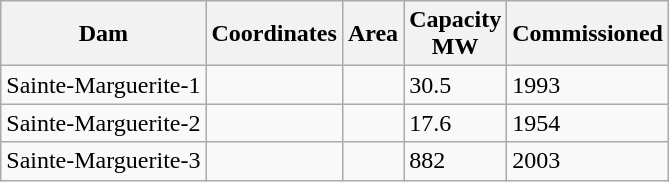<table class="wikitable sortable">
<tr>
<th>Dam</th>
<th>Coordinates</th>
<th>Area</th>
<th>Capacity<br>MW</th>
<th>Commissioned</th>
</tr>
<tr>
<td>Sainte-Marguerite-1</td>
<td></td>
<td></td>
<td>30.5</td>
<td>1993</td>
</tr>
<tr>
<td>Sainte-Marguerite-2</td>
<td></td>
<td></td>
<td>17.6</td>
<td>1954</td>
</tr>
<tr>
<td>Sainte-Marguerite-3</td>
<td></td>
<td></td>
<td>882</td>
<td>2003</td>
</tr>
</table>
